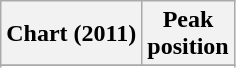<table class="wikitable sortable plainrowheaders" style="text-align:center">
<tr>
<th scope="col">Chart (2011)</th>
<th scope="col">Peak<br>position</th>
</tr>
<tr>
</tr>
<tr>
</tr>
<tr>
</tr>
</table>
